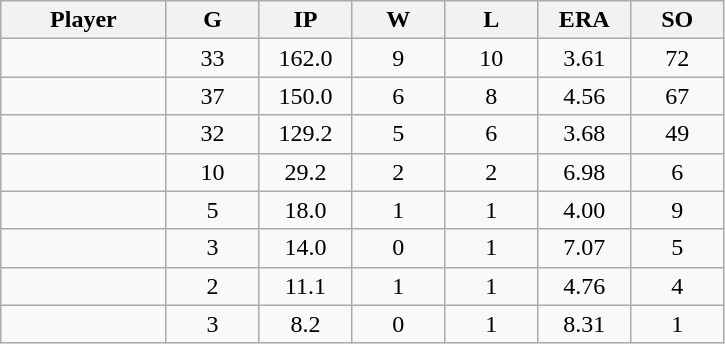<table class="wikitable sortable">
<tr>
<th bgcolor="#DDDDFF" width="16%">Player</th>
<th bgcolor="#DDDDFF" width="9%">G</th>
<th bgcolor="#DDDDFF" width="9%">IP</th>
<th bgcolor="#DDDDFF" width="9%">W</th>
<th bgcolor="#DDDDFF" width="9%">L</th>
<th bgcolor="#DDDDFF" width="9%">ERA</th>
<th bgcolor="#DDDDFF" width="9%">SO</th>
</tr>
<tr align="center">
<td></td>
<td>33</td>
<td>162.0</td>
<td>9</td>
<td>10</td>
<td>3.61</td>
<td>72</td>
</tr>
<tr align="center">
<td></td>
<td>37</td>
<td>150.0</td>
<td>6</td>
<td>8</td>
<td>4.56</td>
<td>67</td>
</tr>
<tr align="center">
<td></td>
<td>32</td>
<td>129.2</td>
<td>5</td>
<td>6</td>
<td>3.68</td>
<td>49</td>
</tr>
<tr align="center">
<td></td>
<td>10</td>
<td>29.2</td>
<td>2</td>
<td>2</td>
<td>6.98</td>
<td>6</td>
</tr>
<tr align="center">
<td></td>
<td>5</td>
<td>18.0</td>
<td>1</td>
<td>1</td>
<td>4.00</td>
<td>9</td>
</tr>
<tr align="center">
<td></td>
<td>3</td>
<td>14.0</td>
<td>0</td>
<td>1</td>
<td>7.07</td>
<td>5</td>
</tr>
<tr align="center">
<td></td>
<td>2</td>
<td>11.1</td>
<td>1</td>
<td>1</td>
<td>4.76</td>
<td>4</td>
</tr>
<tr align="center">
<td></td>
<td>3</td>
<td>8.2</td>
<td>0</td>
<td>1</td>
<td>8.31</td>
<td>1</td>
</tr>
</table>
